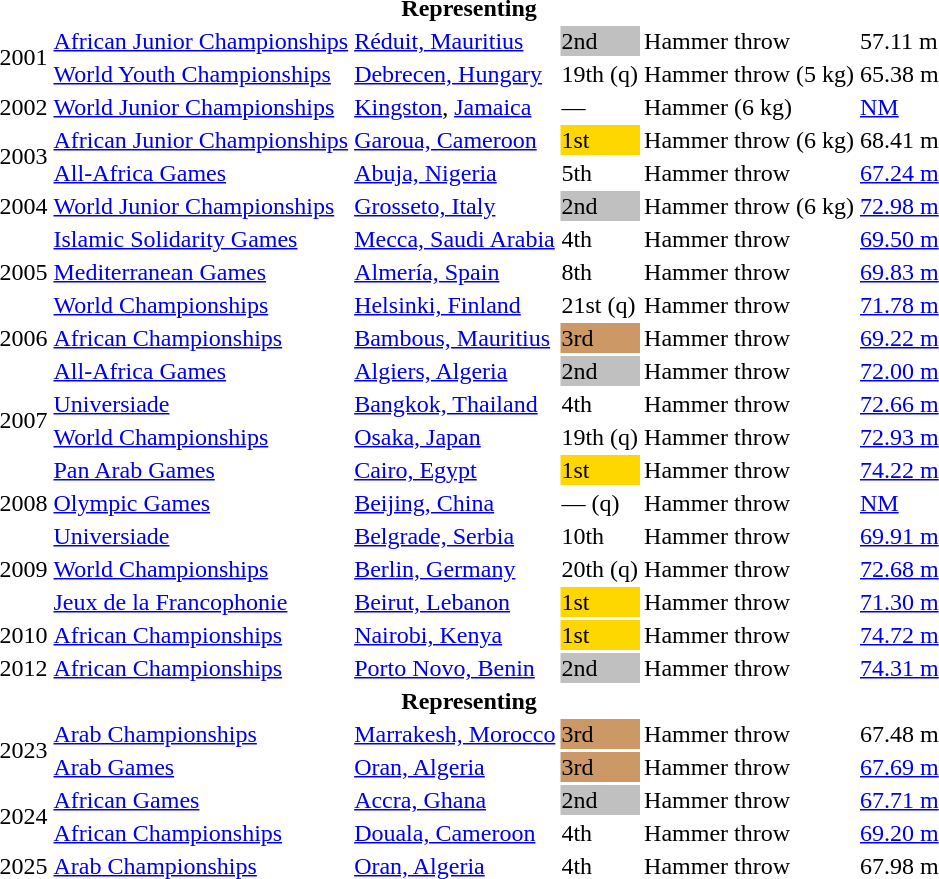<table>
<tr>
<th colspan="6">Representing </th>
</tr>
<tr>
<td rowspan=2>2001</td>
<td><a href='#'>African Junior Championships</a></td>
<td><a href='#'>Réduit, Mauritius</a></td>
<td bgcolor="silver">2nd</td>
<td>Hammer throw</td>
<td>57.11 m</td>
</tr>
<tr>
<td><a href='#'>World Youth Championships</a></td>
<td><a href='#'>Debrecen, Hungary</a></td>
<td>19th (q)</td>
<td>Hammer throw (5 kg)</td>
<td>65.38 m</td>
</tr>
<tr>
<td>2002</td>
<td><a href='#'>World Junior Championships</a></td>
<td><a href='#'>Kingston</a>, <a href='#'>Jamaica</a></td>
<td>—</td>
<td>Hammer (6 kg)</td>
<td><a href='#'>NM</a></td>
</tr>
<tr>
<td rowspan=2>2003</td>
<td><a href='#'>African Junior Championships</a></td>
<td><a href='#'>Garoua, Cameroon</a></td>
<td bgcolor="gold">1st</td>
<td>Hammer throw (6 kg)</td>
<td>68.41 m</td>
</tr>
<tr>
<td><a href='#'>All-Africa Games</a></td>
<td><a href='#'>Abuja, Nigeria</a></td>
<td>5th</td>
<td>Hammer throw</td>
<td><a href='#'>67.24 m</a></td>
</tr>
<tr>
<td>2004</td>
<td><a href='#'>World Junior Championships</a></td>
<td><a href='#'>Grosseto, Italy</a></td>
<td bgcolor="silver">2nd</td>
<td>Hammer throw (6 kg)</td>
<td><a href='#'>72.98 m</a></td>
</tr>
<tr>
<td rowspan=3>2005</td>
<td><a href='#'>Islamic Solidarity Games</a></td>
<td><a href='#'>Mecca, Saudi Arabia</a></td>
<td>4th</td>
<td>Hammer throw</td>
<td><a href='#'>69.50 m</a></td>
</tr>
<tr>
<td><a href='#'>Mediterranean Games</a></td>
<td><a href='#'>Almería, Spain</a></td>
<td>8th</td>
<td>Hammer throw</td>
<td><a href='#'>69.83 m</a></td>
</tr>
<tr>
<td><a href='#'>World Championships</a></td>
<td><a href='#'>Helsinki, Finland</a></td>
<td>21st (q)</td>
<td>Hammer throw</td>
<td><a href='#'>71.78 m</a></td>
</tr>
<tr>
<td>2006</td>
<td><a href='#'>African Championships</a></td>
<td><a href='#'>Bambous, Mauritius</a></td>
<td bgcolor="cc9966">3rd</td>
<td>Hammer throw</td>
<td><a href='#'>69.22 m</a></td>
</tr>
<tr>
<td rowspan=4>2007</td>
<td><a href='#'>All-Africa Games</a></td>
<td><a href='#'>Algiers, Algeria</a></td>
<td bgcolor="silver">2nd</td>
<td>Hammer throw</td>
<td><a href='#'>72.00 m</a></td>
</tr>
<tr>
<td><a href='#'>Universiade</a></td>
<td><a href='#'>Bangkok, Thailand</a></td>
<td>4th</td>
<td>Hammer throw</td>
<td><a href='#'>72.66 m</a></td>
</tr>
<tr>
<td><a href='#'>World Championships</a></td>
<td><a href='#'>Osaka, Japan</a></td>
<td>19th (q)</td>
<td>Hammer throw</td>
<td><a href='#'>72.93 m</a></td>
</tr>
<tr>
<td><a href='#'>Pan Arab Games</a></td>
<td><a href='#'>Cairo, Egypt</a></td>
<td bgcolor="gold">1st</td>
<td>Hammer throw</td>
<td><a href='#'>74.22 m</a></td>
</tr>
<tr>
<td>2008</td>
<td><a href='#'>Olympic Games</a></td>
<td><a href='#'>Beijing, China</a></td>
<td>— (q)</td>
<td>Hammer throw</td>
<td><a href='#'>NM</a></td>
</tr>
<tr>
<td rowspan=3>2009</td>
<td><a href='#'>Universiade</a></td>
<td><a href='#'>Belgrade, Serbia</a></td>
<td>10th</td>
<td>Hammer throw</td>
<td><a href='#'>69.91 m</a></td>
</tr>
<tr>
<td><a href='#'>World Championships</a></td>
<td><a href='#'>Berlin, Germany</a></td>
<td>20th (q)</td>
<td>Hammer throw</td>
<td><a href='#'>72.68 m</a></td>
</tr>
<tr>
<td><a href='#'>Jeux de la Francophonie</a></td>
<td><a href='#'>Beirut, Lebanon</a></td>
<td bgcolor=gold>1st</td>
<td>Hammer throw</td>
<td><a href='#'>71.30 m</a></td>
</tr>
<tr>
<td>2010</td>
<td><a href='#'>African Championships</a></td>
<td><a href='#'>Nairobi, Kenya</a></td>
<td bgcolor=gold>1st</td>
<td>Hammer throw</td>
<td><a href='#'>74.72 m</a></td>
</tr>
<tr>
<td>2012</td>
<td><a href='#'>African Championships</a></td>
<td><a href='#'>Porto Novo, Benin</a></td>
<td bgcolor=silver>2nd</td>
<td>Hammer throw</td>
<td><a href='#'>74.31 m</a></td>
</tr>
<tr>
<th colspan="6">Representing </th>
</tr>
<tr>
<td rowspan=2>2023</td>
<td><a href='#'>Arab Championships</a></td>
<td><a href='#'>Marrakesh, Morocco</a></td>
<td bgcolor=cc9966>3rd</td>
<td>Hammer throw</td>
<td>67.48 m</td>
</tr>
<tr>
<td><a href='#'>Arab Games</a></td>
<td><a href='#'>Oran, Algeria</a></td>
<td bgcolor=cc9966>3rd</td>
<td>Hammer throw</td>
<td><a href='#'>67.69 m</a></td>
</tr>
<tr>
<td rowspan=2>2024</td>
<td><a href='#'>African Games</a></td>
<td><a href='#'>Accra, Ghana</a></td>
<td bgcolor=silver>2nd</td>
<td>Hammer throw</td>
<td><a href='#'>67.71 m</a></td>
</tr>
<tr>
<td><a href='#'>African Championships</a></td>
<td><a href='#'>Douala, Cameroon</a></td>
<td>4th</td>
<td>Hammer throw</td>
<td><a href='#'>69.20 m</a></td>
</tr>
<tr>
<td>2025</td>
<td><a href='#'>Arab Championships</a></td>
<td><a href='#'>Oran, Algeria</a></td>
<td>4th</td>
<td>Hammer throw</td>
<td>67.98 m</td>
</tr>
</table>
